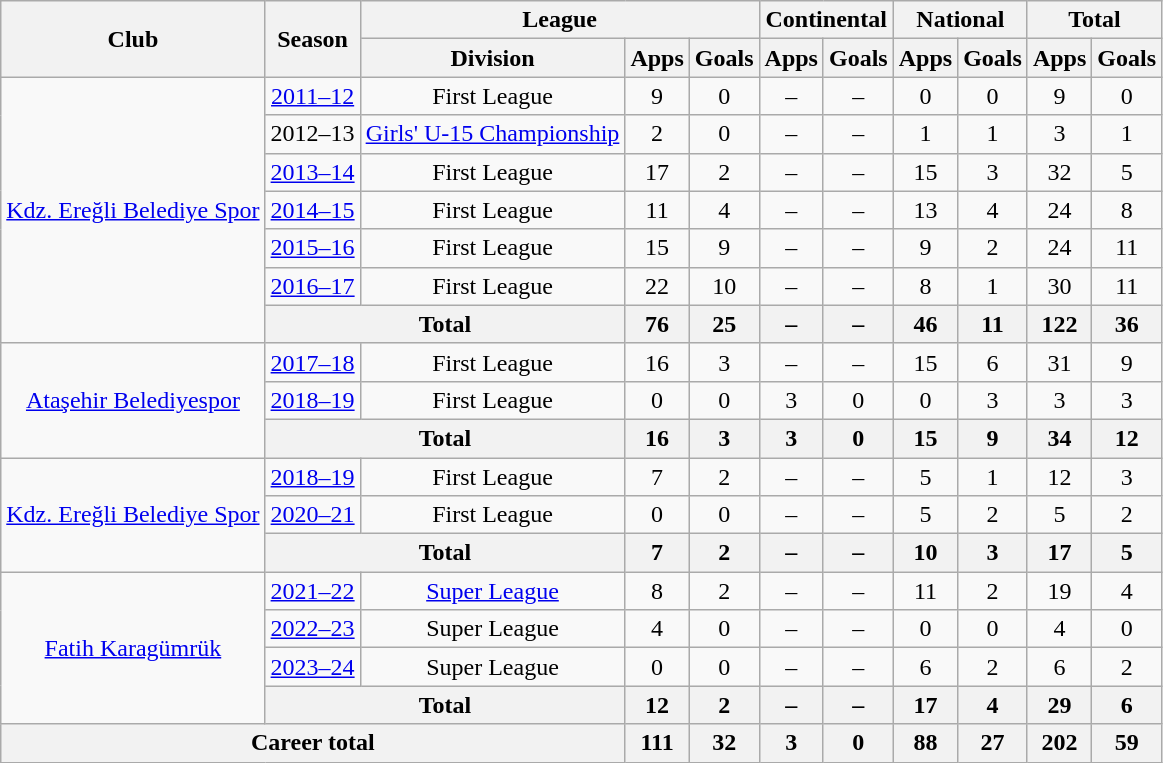<table class="wikitable" style="text-align: center;">
<tr>
<th rowspan=2>Club</th>
<th rowspan=2>Season</th>
<th colspan=3>League</th>
<th colspan=2>Continental</th>
<th colspan=2>National</th>
<th colspan=2>Total</th>
</tr>
<tr>
<th>Division</th>
<th>Apps</th>
<th>Goals</th>
<th>Apps</th>
<th>Goals</th>
<th>Apps</th>
<th>Goals</th>
<th>Apps</th>
<th>Goals</th>
</tr>
<tr>
<td rowspan=7><a href='#'>Kdz. Ereğli Belediye Spor</a></td>
<td><a href='#'>2011–12</a></td>
<td>First League</td>
<td>9</td>
<td>0</td>
<td>–</td>
<td>–</td>
<td>0</td>
<td>0</td>
<td>9</td>
<td>0</td>
</tr>
<tr>
<td>2012–13</td>
<td><a href='#'>Girls' U-15 Championship</a></td>
<td>2</td>
<td>0</td>
<td>–</td>
<td>–</td>
<td>1</td>
<td>1</td>
<td>3</td>
<td>1</td>
</tr>
<tr>
<td><a href='#'>2013–14</a></td>
<td>First League</td>
<td>17</td>
<td>2</td>
<td>–</td>
<td>–</td>
<td>15</td>
<td>3</td>
<td>32</td>
<td>5</td>
</tr>
<tr>
<td><a href='#'>2014–15</a></td>
<td>First League</td>
<td>11</td>
<td>4</td>
<td>–</td>
<td>–</td>
<td>13</td>
<td>4</td>
<td>24</td>
<td>8</td>
</tr>
<tr>
<td><a href='#'>2015–16</a></td>
<td>First League</td>
<td>15</td>
<td>9</td>
<td>–</td>
<td>–</td>
<td>9</td>
<td>2</td>
<td>24</td>
<td>11</td>
</tr>
<tr>
<td><a href='#'>2016–17</a></td>
<td>First League</td>
<td>22</td>
<td>10</td>
<td>–</td>
<td>–</td>
<td>8</td>
<td>1</td>
<td>30</td>
<td>11</td>
</tr>
<tr>
<th colspan=2>Total</th>
<th>76</th>
<th>25</th>
<th>–</th>
<th>–</th>
<th>46</th>
<th>11</th>
<th>122</th>
<th>36</th>
</tr>
<tr>
<td rowspan=3><a href='#'>Ataşehir Belediyespor</a></td>
<td><a href='#'>2017–18</a></td>
<td>First League</td>
<td>16</td>
<td>3</td>
<td>–</td>
<td>–</td>
<td>15</td>
<td>6</td>
<td>31</td>
<td>9</td>
</tr>
<tr>
<td><a href='#'>2018–19</a></td>
<td>First League</td>
<td>0</td>
<td>0</td>
<td>3</td>
<td>0</td>
<td>0</td>
<td>3</td>
<td>3</td>
<td>3</td>
</tr>
<tr>
<th colspan=2>Total</th>
<th>16</th>
<th>3</th>
<th>3</th>
<th>0</th>
<th>15</th>
<th>9</th>
<th>34</th>
<th>12</th>
</tr>
<tr>
<td rowspan=3><a href='#'>Kdz. Ereğli Belediye Spor</a></td>
<td><a href='#'>2018–19</a></td>
<td>First League</td>
<td>7</td>
<td>2</td>
<td>–</td>
<td>–</td>
<td>5</td>
<td>1</td>
<td>12</td>
<td>3</td>
</tr>
<tr>
<td><a href='#'>2020–21</a></td>
<td>First League</td>
<td>0</td>
<td>0</td>
<td>–</td>
<td>–</td>
<td>5</td>
<td>2</td>
<td>5</td>
<td>2</td>
</tr>
<tr>
<th colspan=2>Total</th>
<th>7</th>
<th>2</th>
<th>–</th>
<th>–</th>
<th>10</th>
<th>3</th>
<th>17</th>
<th>5</th>
</tr>
<tr>
<td rowspan=4><a href='#'>Fatih Karagümrük</a></td>
<td><a href='#'>2021–22</a></td>
<td><a href='#'>Super League</a></td>
<td>8</td>
<td>2</td>
<td>–</td>
<td>–</td>
<td>11</td>
<td>2</td>
<td>19</td>
<td>4</td>
</tr>
<tr>
<td><a href='#'>2022–23</a></td>
<td>Super League</td>
<td>4</td>
<td>0</td>
<td>–</td>
<td>–</td>
<td>0</td>
<td>0</td>
<td>4</td>
<td>0</td>
</tr>
<tr>
<td><a href='#'>2023–24</a></td>
<td>Super League</td>
<td>0</td>
<td>0</td>
<td>–</td>
<td>–</td>
<td>6</td>
<td>2</td>
<td>6</td>
<td>2</td>
</tr>
<tr>
<th colspan=2>Total</th>
<th>12</th>
<th>2</th>
<th>–</th>
<th>–</th>
<th>17</th>
<th>4</th>
<th>29</th>
<th>6</th>
</tr>
<tr>
<th colspan=3>Career total</th>
<th>111</th>
<th>32</th>
<th>3</th>
<th>0</th>
<th>88</th>
<th>27</th>
<th>202</th>
<th>59</th>
</tr>
</table>
